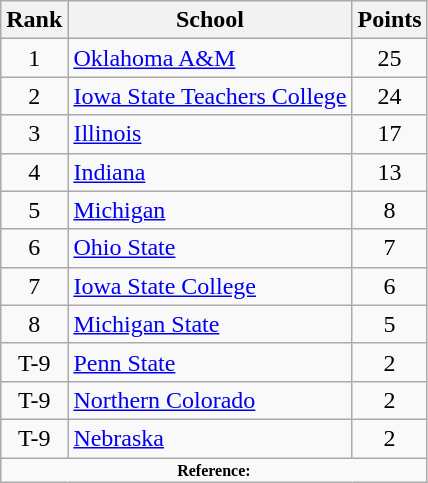<table class="wikitable" style="text-align:center">
<tr>
<th>Rank</th>
<th>School</th>
<th>Points</th>
</tr>
<tr>
<td>1</td>
<td align=left><a href='#'>Oklahoma A&M</a></td>
<td>25</td>
</tr>
<tr>
<td>2</td>
<td align=left><a href='#'>Iowa State Teachers College</a></td>
<td>24</td>
</tr>
<tr>
<td>3</td>
<td align=left><a href='#'>Illinois</a></td>
<td>17</td>
</tr>
<tr>
<td>4</td>
<td align=left><a href='#'>Indiana</a></td>
<td>13</td>
</tr>
<tr>
<td>5</td>
<td align=left><a href='#'>Michigan</a></td>
<td>8</td>
</tr>
<tr>
<td>6</td>
<td align=left><a href='#'>Ohio State</a></td>
<td>7</td>
</tr>
<tr>
<td>7</td>
<td align=left><a href='#'>Iowa State College</a></td>
<td>6</td>
</tr>
<tr>
<td>8</td>
<td align=left><a href='#'>Michigan State</a></td>
<td>5</td>
</tr>
<tr>
<td>T-9</td>
<td align=left><a href='#'>Penn State</a></td>
<td>2</td>
</tr>
<tr>
<td>T-9</td>
<td align=left><a href='#'>Northern Colorado</a></td>
<td>2</td>
</tr>
<tr>
<td>T-9</td>
<td align=left><a href='#'>Nebraska</a></td>
<td>2</td>
</tr>
<tr>
<td colspan="3"  style="font-size:8pt; text-align:center;"><strong>Reference:</strong></td>
</tr>
</table>
